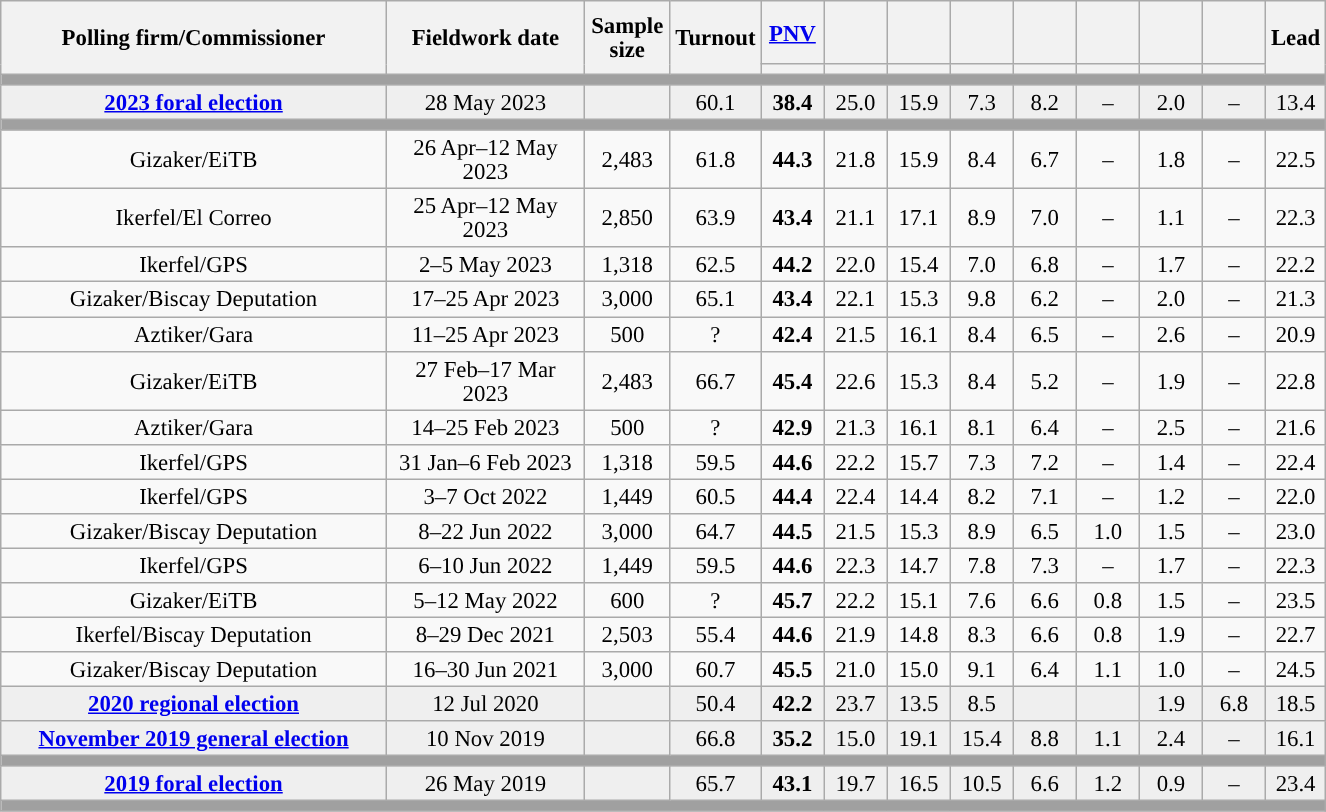<table class="wikitable collapsible collapsed" style="text-align:center; font-size:95%; line-height:16px;">
<tr style="height:42px;">
<th style="width:250px;" rowspan="2">Polling firm/Commissioner</th>
<th style="width:125px;" rowspan="2">Fieldwork date</th>
<th style="width:50px;" rowspan="2">Sample size</th>
<th style="width:45px;" rowspan="2">Turnout</th>
<th style="width:35px;"><a href='#'>PNV</a></th>
<th style="width:35px;"></th>
<th style="width:35px;"></th>
<th style="width:35px;"></th>
<th style="width:35px;"></th>
<th style="width:35px;"></th>
<th style="width:35px;"></th>
<th style="width:35px;"></th>
<th style="width:30px;" rowspan="2">Lead</th>
</tr>
<tr>
<th style="color:inherit;background:"></th>
<th style="color:inherit;background:"></th>
<th style="color:inherit;background:"></th>
<th style="color:inherit;background:"></th>
<th style="color:inherit;background:"></th>
<th style="color:inherit;background:"></th>
<th style="color:inherit;background:"></th>
<th style="color:inherit;background:"></th>
</tr>
<tr>
<td colspan="13" style="background:#A0A0A0"></td>
</tr>
<tr style="background:#EFEFEF;">
<td><strong><a href='#'>2023 foral election</a></strong></td>
<td>28 May 2023</td>
<td></td>
<td>60.1</td>
<td><strong>38.4</strong><br></td>
<td>25.0<br></td>
<td>15.9<br></td>
<td>7.3<br></td>
<td>8.2<br></td>
<td>–</td>
<td>2.0<br></td>
<td>–</td>
<td style="background:">13.4</td>
</tr>
<tr>
<td colspan="13" style="background:#A0A0A0"></td>
</tr>
<tr>
<td>Gizaker/EiTB</td>
<td>26 Apr–12 May 2023</td>
<td>2,483</td>
<td>61.8</td>
<td><strong>44.3</strong><br></td>
<td>21.8<br></td>
<td>15.9<br></td>
<td>8.4<br></td>
<td>6.7<br></td>
<td>–</td>
<td>1.8<br></td>
<td>–</td>
<td style="background:">22.5</td>
</tr>
<tr>
<td>Ikerfel/El Correo</td>
<td>25 Apr–12 May 2023</td>
<td>2,850</td>
<td>63.9</td>
<td><strong>43.4</strong><br></td>
<td>21.1<br></td>
<td>17.1<br></td>
<td>8.9<br></td>
<td>7.0<br></td>
<td>–</td>
<td>1.1<br></td>
<td>–</td>
<td style="background:">22.3</td>
</tr>
<tr>
<td>Ikerfel/GPS</td>
<td>2–5 May 2023</td>
<td>1,318</td>
<td>62.5</td>
<td><strong>44.2</strong></td>
<td>22.0</td>
<td>15.4</td>
<td>7.0</td>
<td>6.8</td>
<td>–</td>
<td>1.7</td>
<td>–</td>
<td style="background:">22.2</td>
</tr>
<tr>
<td>Gizaker/Biscay Deputation</td>
<td>17–25 Apr 2023</td>
<td>3,000</td>
<td>65.1</td>
<td><strong>43.4</strong><br></td>
<td>22.1<br></td>
<td>15.3<br></td>
<td>9.8<br></td>
<td>6.2<br></td>
<td>–</td>
<td>2.0<br></td>
<td>–</td>
<td style="background:">21.3</td>
</tr>
<tr>
<td>Aztiker/Gara</td>
<td>11–25 Apr 2023</td>
<td>500</td>
<td>?</td>
<td><strong>42.4</strong><br></td>
<td>21.5<br></td>
<td>16.1<br></td>
<td>8.4<br></td>
<td>6.5<br></td>
<td>–</td>
<td>2.6<br></td>
<td>–</td>
<td style="background:">20.9</td>
</tr>
<tr>
<td>Gizaker/EiTB</td>
<td>27 Feb–17 Mar 2023</td>
<td>2,483</td>
<td>66.7</td>
<td><strong>45.4</strong><br></td>
<td>22.6<br></td>
<td>15.3<br></td>
<td>8.4<br></td>
<td>5.2<br></td>
<td>–</td>
<td>1.9<br></td>
<td>–</td>
<td style="background:">22.8</td>
</tr>
<tr>
<td>Aztiker/Gara</td>
<td>14–25 Feb 2023</td>
<td>500</td>
<td>?</td>
<td><strong>42.9</strong><br></td>
<td>21.3<br></td>
<td>16.1<br></td>
<td>8.1<br></td>
<td>6.4<br></td>
<td>–</td>
<td>2.5<br></td>
<td>–</td>
<td style="background:">21.6</td>
</tr>
<tr>
<td>Ikerfel/GPS</td>
<td>31 Jan–6 Feb 2023</td>
<td>1,318</td>
<td>59.5</td>
<td><strong>44.6</strong></td>
<td>22.2</td>
<td>15.7</td>
<td>7.3</td>
<td>7.2</td>
<td>–</td>
<td>1.4</td>
<td>–</td>
<td style="background:">22.4</td>
</tr>
<tr>
<td>Ikerfel/GPS</td>
<td>3–7 Oct 2022</td>
<td>1,449</td>
<td>60.5</td>
<td><strong>44.4</strong></td>
<td>22.4</td>
<td>14.4</td>
<td>8.2</td>
<td>7.1</td>
<td>–</td>
<td>1.2</td>
<td>–</td>
<td style="background:">22.0</td>
</tr>
<tr>
<td>Gizaker/Biscay Deputation</td>
<td>8–22 Jun 2022</td>
<td>3,000</td>
<td>64.7</td>
<td><strong>44.5</strong><br></td>
<td>21.5<br></td>
<td>15.3<br></td>
<td>8.9<br></td>
<td>6.5<br></td>
<td>1.0<br></td>
<td>1.5<br></td>
<td>–</td>
<td style="background:">23.0</td>
</tr>
<tr>
<td>Ikerfel/GPS</td>
<td>6–10 Jun 2022</td>
<td>1,449</td>
<td>59.5</td>
<td><strong>44.6</strong></td>
<td>22.3</td>
<td>14.7</td>
<td>7.8</td>
<td>7.3</td>
<td>–</td>
<td>1.7</td>
<td>–</td>
<td style="background:">22.3</td>
</tr>
<tr>
<td>Gizaker/EiTB</td>
<td>5–12 May 2022</td>
<td>600</td>
<td>?</td>
<td><strong>45.7</strong></td>
<td>22.2</td>
<td>15.1</td>
<td>7.6</td>
<td>6.6</td>
<td>0.8</td>
<td>1.5</td>
<td>–</td>
<td style="background:">23.5</td>
</tr>
<tr>
<td>Ikerfel/Biscay Deputation</td>
<td>8–29 Dec 2021</td>
<td>2,503</td>
<td>55.4</td>
<td><strong>44.6</strong><br></td>
<td>21.9<br></td>
<td>14.8<br></td>
<td>8.3<br></td>
<td>6.6<br></td>
<td>0.8<br></td>
<td>1.9<br></td>
<td>–</td>
<td style="background:">22.7</td>
</tr>
<tr>
<td>Gizaker/Biscay Deputation</td>
<td>16–30 Jun 2021</td>
<td>3,000</td>
<td>60.7</td>
<td><strong>45.5</strong><br></td>
<td>21.0<br></td>
<td>15.0<br></td>
<td>9.1<br></td>
<td>6.4<br></td>
<td>1.1<br></td>
<td>1.0<br></td>
<td>–</td>
<td style="background:">24.5</td>
</tr>
<tr style="background:#EFEFEF;">
<td><strong><a href='#'>2020 regional election</a></strong></td>
<td>12 Jul 2020</td>
<td></td>
<td>50.4</td>
<td><strong>42.2</strong></td>
<td>23.7</td>
<td>13.5</td>
<td>8.5</td>
<td></td>
<td></td>
<td>1.9</td>
<td>6.8</td>
<td style="background:">18.5</td>
</tr>
<tr style="background:#EFEFEF;">
<td><strong><a href='#'>November 2019 general election</a></strong></td>
<td>10 Nov 2019</td>
<td></td>
<td>66.8</td>
<td><strong>35.2</strong></td>
<td>15.0</td>
<td>19.1</td>
<td>15.4</td>
<td>8.8</td>
<td>1.1</td>
<td>2.4</td>
<td>–</td>
<td style="background:">16.1</td>
</tr>
<tr>
<td colspan="13" style="background:#A0A0A0"></td>
</tr>
<tr style="background:#EFEFEF;">
<td><strong><a href='#'>2019 foral election</a></strong></td>
<td>26 May 2019</td>
<td></td>
<td>65.7</td>
<td><strong>43.1</strong><br></td>
<td>19.7<br></td>
<td>16.5<br></td>
<td>10.5<br></td>
<td>6.6<br></td>
<td>1.2<br></td>
<td>0.9<br></td>
<td>–</td>
<td style="background:">23.4</td>
</tr>
<tr>
<td colspan="13" style="background:#A0A0A0"></td>
</tr>
</table>
